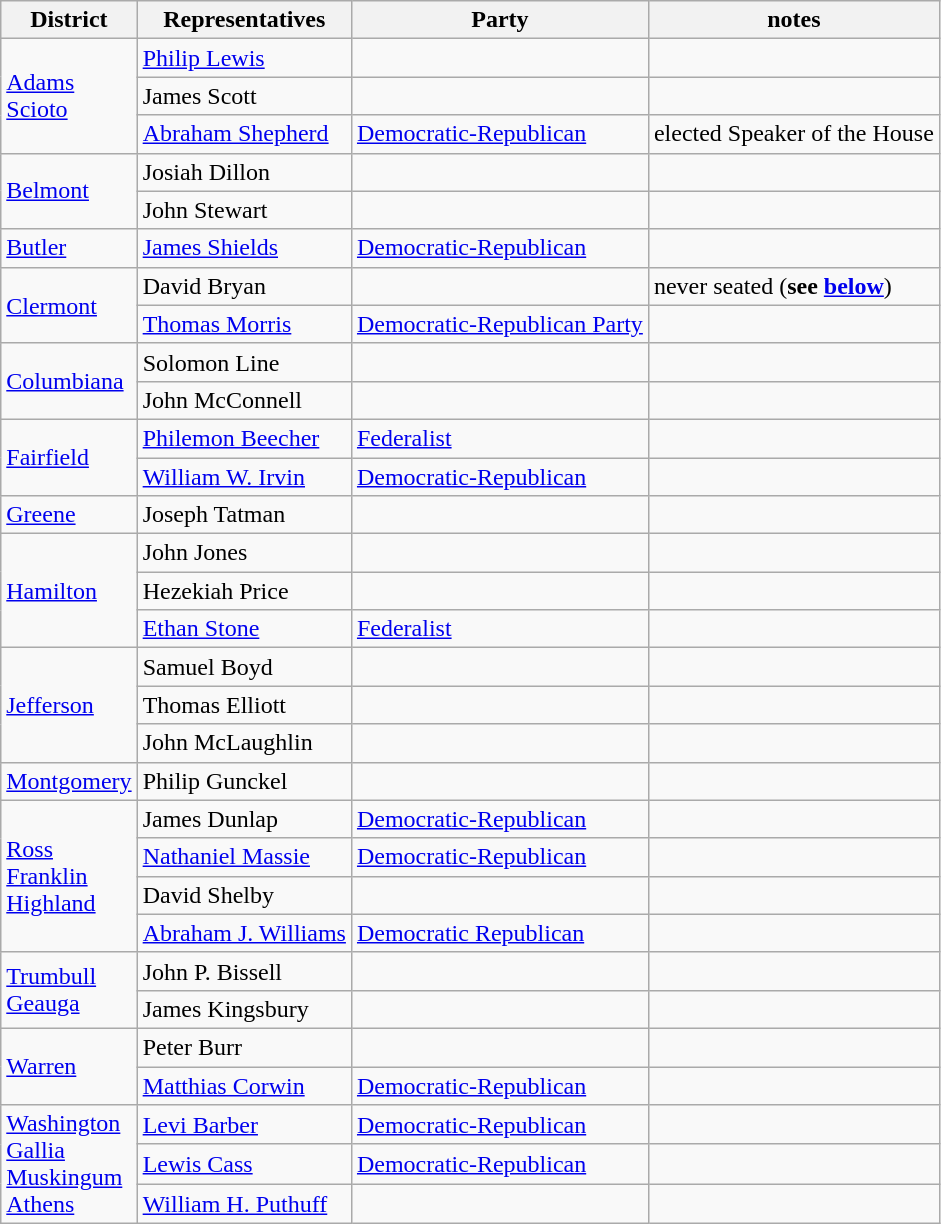<table class="wikitable">
<tr>
<th>District</th>
<th>Representatives</th>
<th>Party</th>
<th>notes</th>
</tr>
<tr>
<td rowspan=3><a href='#'>Adams</a><br><a href='#'>Scioto</a></td>
<td><a href='#'>Philip Lewis</a></td>
<td></td>
<td></td>
</tr>
<tr>
<td>James Scott</td>
<td></td>
<td></td>
</tr>
<tr>
<td><a href='#'>Abraham Shepherd</a></td>
<td><a href='#'>Democratic-Republican</a></td>
<td>elected Speaker of the House</td>
</tr>
<tr>
<td rowspan=2><a href='#'>Belmont</a></td>
<td>Josiah Dillon</td>
<td></td>
<td></td>
</tr>
<tr>
<td>John Stewart</td>
<td></td>
<td></td>
</tr>
<tr>
<td><a href='#'>Butler</a></td>
<td><a href='#'>James Shields</a></td>
<td><a href='#'>Democratic-Republican</a></td>
<td></td>
</tr>
<tr>
<td rowspan=2><a href='#'>Clermont</a></td>
<td>David Bryan</td>
<td></td>
<td>never seated (<strong>see <a href='#'>below</a></strong>)</td>
</tr>
<tr>
<td><a href='#'>Thomas Morris</a></td>
<td><a href='#'>Democratic-Republican Party</a></td>
<td></td>
</tr>
<tr>
<td rowspan=2><a href='#'>Columbiana</a></td>
<td>Solomon Line</td>
<td></td>
</tr>
<tr>
<td>John McConnell</td>
<td></td>
<td></td>
</tr>
<tr>
<td rowspan=2><a href='#'>Fairfield</a></td>
<td><a href='#'>Philemon Beecher</a></td>
<td><a href='#'>Federalist</a></td>
<td></td>
</tr>
<tr>
<td><a href='#'>William W. Irvin</a></td>
<td><a href='#'>Democratic-Republican</a></td>
<td></td>
</tr>
<tr>
<td><a href='#'>Greene</a></td>
<td>Joseph Tatman</td>
<td></td>
<td></td>
</tr>
<tr>
<td rowspan=3><a href='#'>Hamilton</a></td>
<td>John Jones</td>
<td></td>
<td></td>
</tr>
<tr>
<td>Hezekiah Price</td>
<td></td>
<td></td>
</tr>
<tr>
<td><a href='#'>Ethan Stone</a></td>
<td><a href='#'>Federalist</a></td>
<td></td>
</tr>
<tr>
<td rowspan=3><a href='#'>Jefferson</a></td>
<td>Samuel Boyd</td>
<td></td>
<td></td>
</tr>
<tr>
<td>Thomas Elliott</td>
<td></td>
<td></td>
</tr>
<tr>
<td>John McLaughlin</td>
<td></td>
<td></td>
</tr>
<tr>
<td><a href='#'>Montgomery</a></td>
<td>Philip Gunckel</td>
<td></td>
<td></td>
</tr>
<tr>
<td rowspan=4><a href='#'>Ross</a><br><a href='#'>Franklin</a><br><a href='#'>Highland</a></td>
<td>James Dunlap</td>
<td><a href='#'>Democratic-Republican</a></td>
<td></td>
</tr>
<tr>
<td><a href='#'>Nathaniel Massie</a></td>
<td><a href='#'>Democratic-Republican</a></td>
<td></td>
</tr>
<tr>
<td>David Shelby</td>
<td></td>
<td></td>
</tr>
<tr>
<td><a href='#'>Abraham J. Williams</a></td>
<td><a href='#'>Democratic Republican</a></td>
<td></td>
</tr>
<tr>
<td rowspan=2><a href='#'>Trumbull</a><br><a href='#'>Geauga</a></td>
<td>John P. Bissell</td>
<td></td>
<td></td>
</tr>
<tr>
<td>James Kingsbury</td>
<td></td>
<td></td>
</tr>
<tr>
<td rowspan=2><a href='#'>Warren</a></td>
<td>Peter Burr</td>
<td></td>
<td></td>
</tr>
<tr>
<td><a href='#'>Matthias Corwin</a></td>
<td><a href='#'>Democratic-Republican</a></td>
<td></td>
</tr>
<tr>
<td rowspan=3><a href='#'>Washington</a><br><a href='#'>Gallia</a><br><a href='#'>Muskingum</a><br><a href='#'>Athens</a></td>
<td><a href='#'>Levi Barber</a></td>
<td><a href='#'>Democratic-Republican</a></td>
<td></td>
</tr>
<tr>
<td><a href='#'>Lewis Cass</a></td>
<td><a href='#'>Democratic-Republican</a></td>
<td></td>
</tr>
<tr>
<td><a href='#'>William H. Puthuff</a></td>
<td></td>
<td></td>
</tr>
</table>
